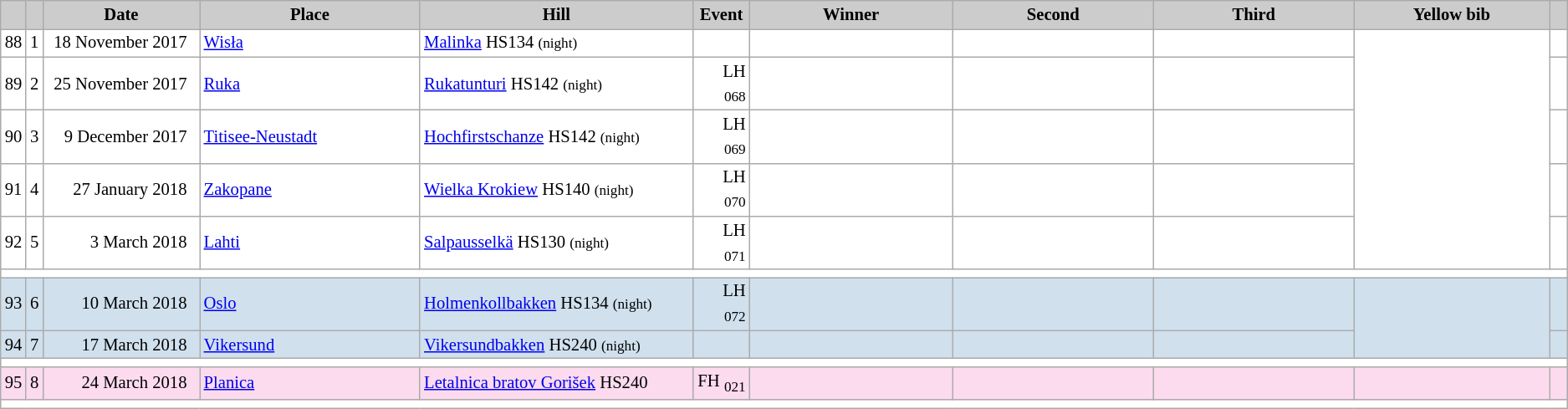<table class="wikitable plainrowheaders" style="background:#fff; font-size:86%; line-height:16px; border:grey solid 1px; border-collapse:collapse;">
<tr style="background:#ccc; text-align:center;">
<th scope="col" style="background:#ccc; width=20 px;"></th>
<th scope="col" style="background:#ccc; width=30 px;"></th>
<th scope="col" style="background:#ccc; width:135px;">Date</th>
<th scope="col" style="background:#ccc; width:200px;">Place</th>
<th scope="col" style="background:#ccc; width:240px;">Hill</th>
<th scope="col" style="background:#ccc; width:40px;">Event</th>
<th scope="col" style="background:#ccc; width:185px;">Winner</th>
<th scope="col" style="background:#ccc; width:185px;">Second</th>
<th scope="col" style="background:#ccc; width:185px;">Third</th>
<th scope="col" style="background:#ccc; width:180px;">Yellow bib</th>
<th scope="col" style="background:#ccc; width:10px;"></th>
</tr>
<tr>
<td align=center>88</td>
<td align=center>1</td>
<td align=right>18 November 2017  </td>
<td> <a href='#'>Wisła</a></td>
<td><a href='#'>Malinka</a> HS134 <small>(night)</small></td>
<td align=right></td>
<td></td>
<td></td>
<td></td>
<td rowspan=5></td>
<td></td>
</tr>
<tr>
<td align=center>89</td>
<td align=center>2</td>
<td align=right>25 November 2017  </td>
<td> <a href='#'>Ruka</a></td>
<td><a href='#'>Rukatunturi</a> HS142 <small>(night)</small></td>
<td align=right>LH <sub>068</sub></td>
<td></td>
<td></td>
<td></td>
<td></td>
</tr>
<tr>
<td align=center>90</td>
<td align=center>3</td>
<td align=right>9 December 2017  </td>
<td> <a href='#'>Titisee-Neustadt</a></td>
<td><a href='#'>Hochfirstschanze</a> HS142 <small>(night)</small></td>
<td align=right>LH <sub>069</sub></td>
<td></td>
<td></td>
<td></td>
<td></td>
</tr>
<tr>
<td align=center>91</td>
<td align=center>4</td>
<td align=right>27 January 2018  </td>
<td> <a href='#'>Zakopane</a></td>
<td><a href='#'>Wielka Krokiew</a> HS140 <small>(night)</small></td>
<td align=right>LH <sub>070</sub></td>
<td></td>
<td></td>
<td></td>
<td></td>
</tr>
<tr>
<td align=center>92</td>
<td align=center>5</td>
<td align=right>3 March 2018  </td>
<td> <a href='#'>Lahti</a></td>
<td><a href='#'>Salpausselkä</a> HS130 <small>(night)</small></td>
<td align=right>LH <sub>071</sub></td>
<td></td>
<td></td>
<td></td>
<td></td>
</tr>
<tr>
<td colspan=11></td>
</tr>
<tr bgcolor=#d0e0ed>
<td align=center>93</td>
<td align=center>6</td>
<td align=right>10 March 2018  </td>
<td> <a href='#'>Oslo</a></td>
<td><a href='#'>Holmenkollbakken</a> HS134 <small>(night)</small></td>
<td align=right>LH <sub>072</sub></td>
<td></td>
<td></td>
<td></td>
<td rowspan=2></td>
<td></td>
</tr>
<tr bgcolor=#d0e0ed>
<td align=center>94</td>
<td align=center>7</td>
<td align=right>17 March 2018  </td>
<td> <a href='#'>Vikersund</a></td>
<td><a href='#'>Vikersundbakken</a> HS240 <small>(night)</small></td>
<td align=right></td>
<td></td>
<td></td>
<td></td>
<td></td>
</tr>
<tr>
<td colspan=11></td>
</tr>
<tr bgcolor=#fcdbee>
<td align=center>95</td>
<td align=center>8</td>
<td align=right>24 March 2018  </td>
<td> <a href='#'>Planica</a></td>
<td><a href='#'>Letalnica bratov Gorišek</a> HS240</td>
<td align=right>FH <sub>021</sub></td>
<td></td>
<td></td>
<td></td>
<td></td>
<td></td>
</tr>
<tr>
<td colspan=11></td>
</tr>
</table>
